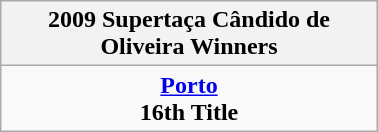<table class="wikitable" style="text-align: center; margin: 0 auto; width: 20%">
<tr>
<th>2009 Supertaça Cândido de Oliveira Winners</th>
</tr>
<tr>
<td><strong><a href='#'>Porto</a></strong><br><strong>16th Title</strong></td>
</tr>
</table>
